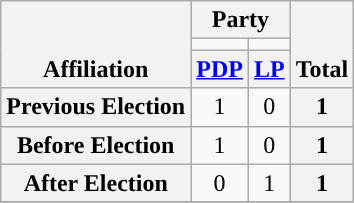<table class=wikitable style="text-align:center">
<tr style="vertical-align:bottom;">
<th rowspan=3>Affiliation</th>
<th colspan=2>Party</th>
<th rowspan=3>Total</th>
</tr>
<tr>
<td style="background-color:"></td>
<td style="background-color:"></td>
</tr>
<tr>
<th><a href='#'>PDP</a></th>
<th><a href='#'>LP</a></th>
</tr>
<tr>
<th>Previous Election</th>
<td>1</td>
<td>0</td>
<th>1</th>
</tr>
<tr>
<th>Before Election</th>
<td>1</td>
<td>0</td>
<th>1</th>
</tr>
<tr>
<th>After Election</th>
<td>0</td>
<td>1</td>
<th>1</th>
</tr>
<tr>
</tr>
</table>
